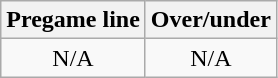<table class="wikitable">
<tr align="center">
<th style=>Pregame line</th>
<th style=>Over/under</th>
</tr>
<tr align="center">
<td>N/A</td>
<td>N/A</td>
</tr>
</table>
